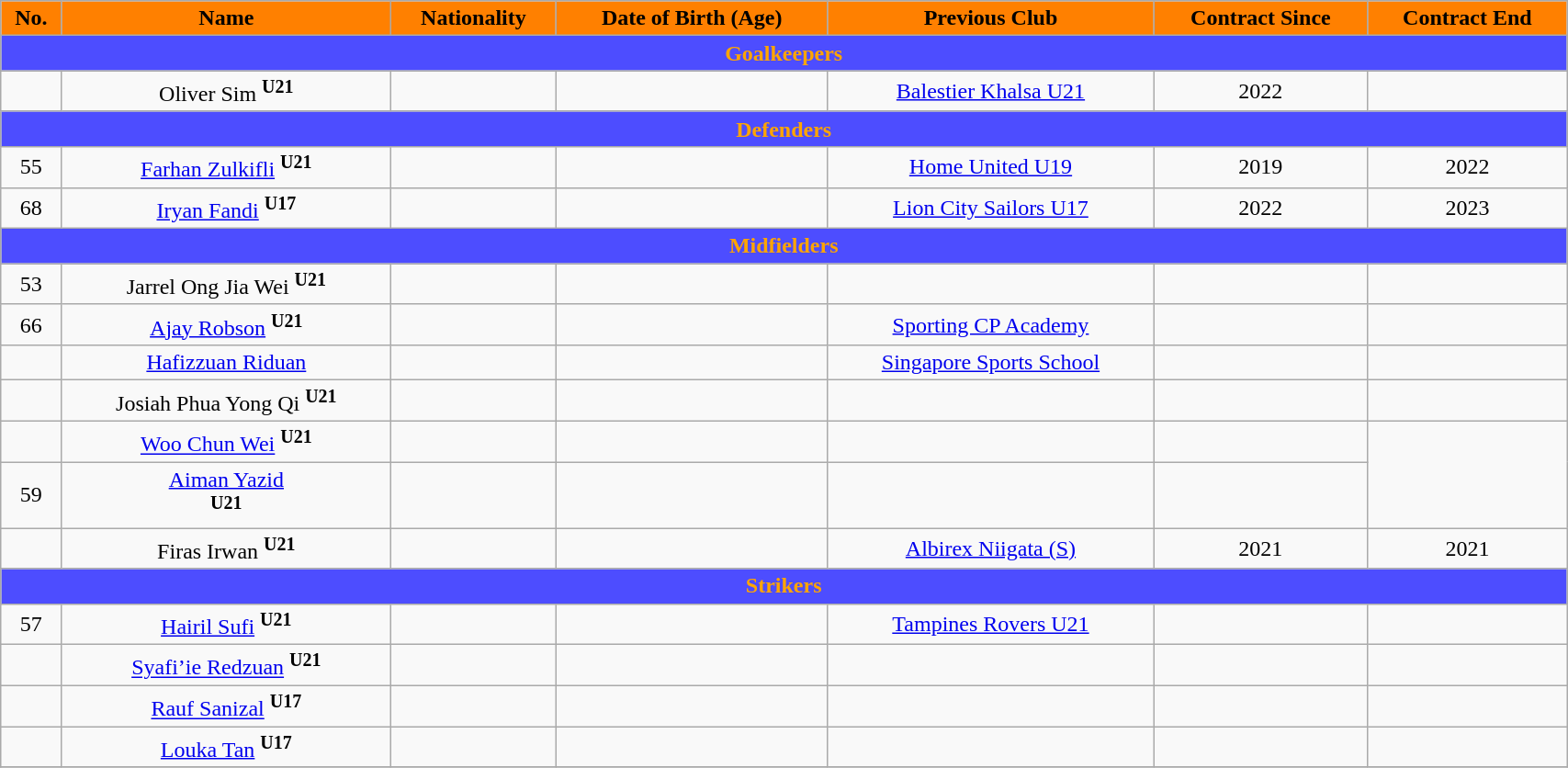<table class="wikitable" style="text-align:center; font-size:100%; width:90%;">
<tr>
<th style="background:#FF8000; color:black; text-align:center;">No.</th>
<th style="background:#FF8000; color:black; text-align:center;">Name</th>
<th style="background:#FF8000; color:black; text-align:center;">Nationality</th>
<th style="background:#FF8000; color:black; text-align:center;">Date of Birth (Age)</th>
<th style="background:#FF8000; color:black; text-align:center;">Previous Club</th>
<th style="background:#FF8000; color:black; text-align:center;">Contract Since</th>
<th style="background:#FF8000; color:black; text-align:center;">Contract End</th>
</tr>
<tr>
<th colspan="8" style="background:#4D4DFF; color:orange; text-align:center;">Goalkeepers</th>
</tr>
<tr>
<td></td>
<td>Oliver Sim <sup><strong>U21</strong></sup></td>
<td></td>
<td></td>
<td> <a href='#'>Balestier Khalsa U21</a></td>
<td>2022</td>
<td></td>
</tr>
<tr>
<th colspan="8" style="background:#4D4DFF; color:orange; text-align:center">Defenders</th>
</tr>
<tr>
<td>55</td>
<td><a href='#'>Farhan Zulkifli</a> <sup><strong>U21</strong></sup></td>
<td></td>
<td></td>
<td> <a href='#'>Home United U19</a></td>
<td>2019</td>
<td>2022</td>
</tr>
<tr>
<td>68</td>
<td><a href='#'>Iryan Fandi</a> <sup><strong>U17</strong></sup></td>
<td></td>
<td></td>
<td> <a href='#'>Lion City Sailors U17</a></td>
<td>2022</td>
<td>2023</td>
</tr>
<tr>
<th colspan="8" style="background:#4D4DFF; color:orange; text-align:center">Midfielders</th>
</tr>
<tr>
<td>53</td>
<td>Jarrel Ong Jia Wei <sup><strong>U21</strong></sup></td>
<td></td>
<td></td>
<td></td>
<td></td>
<td></td>
</tr>
<tr>
<td>66</td>
<td><a href='#'>Ajay Robson</a> <sup><strong>U21</strong></sup></td>
<td></td>
<td></td>
<td> <a href='#'>Sporting CP Academy</a></td>
<td></td>
<td></td>
</tr>
<tr>
<td></td>
<td><a href='#'>Hafizzuan Riduan</a></td>
<td></td>
<td></td>
<td> <a href='#'>Singapore Sports School</a></td>
<td></td>
<td></td>
</tr>
<tr>
<td></td>
<td>Josiah Phua Yong Qi <sup><strong>U21</strong></sup></td>
<td></td>
<td></td>
<td></td>
<td></td>
<td></td>
</tr>
<tr>
<td></td>
<td><a href='#'>Woo Chun Wei</a> <sup><strong>U21</strong></sup></td>
<td></td>
<td></td>
<td></td>
<td></td>
</tr>
<tr>
<td>59</td>
<td><a href='#'>Aiman Yazid</a><br><sup><strong>U21</strong></sup></td>
<td></td>
<td></td>
<td></td>
<td></td>
</tr>
<tr>
<td></td>
<td>Firas Irwan <sup><strong>U21</strong></sup></td>
<td></td>
<td></td>
<td> <a href='#'>Albirex Niigata (S)</a></td>
<td>2021</td>
<td>2021</td>
</tr>
<tr>
<th colspan="8" style="background:#4D4DFF; color:orange; text-align:center">Strikers</th>
</tr>
<tr>
<td>57</td>
<td><a href='#'>Hairil Sufi</a> <sup><strong>U21</strong></sup></td>
<td></td>
<td></td>
<td> <a href='#'>Tampines Rovers U21</a></td>
<td></td>
<td></td>
</tr>
<tr>
<td></td>
<td><a href='#'>Syafi’ie Redzuan</a> <sup><strong>U21</strong></sup></td>
<td></td>
<td></td>
<td></td>
<td></td>
<td></td>
</tr>
<tr>
<td></td>
<td><a href='#'>Rauf Sanizal</a> <sup><strong>U17</strong></sup></td>
<td></td>
<td></td>
<td></td>
<td></td>
<td></td>
</tr>
<tr>
<td></td>
<td><a href='#'>Louka Tan</a> <sup><strong>U17</strong></sup></td>
<td></td>
<td></td>
<td></td>
<td></td>
<td></td>
</tr>
<tr>
</tr>
</table>
